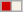<table class="wikitable" style="font-size: 95%">
<tr>
<td bgcolor="#d00000"></td>
<td bgcolor="#F5F1E7"></td>
</tr>
</table>
